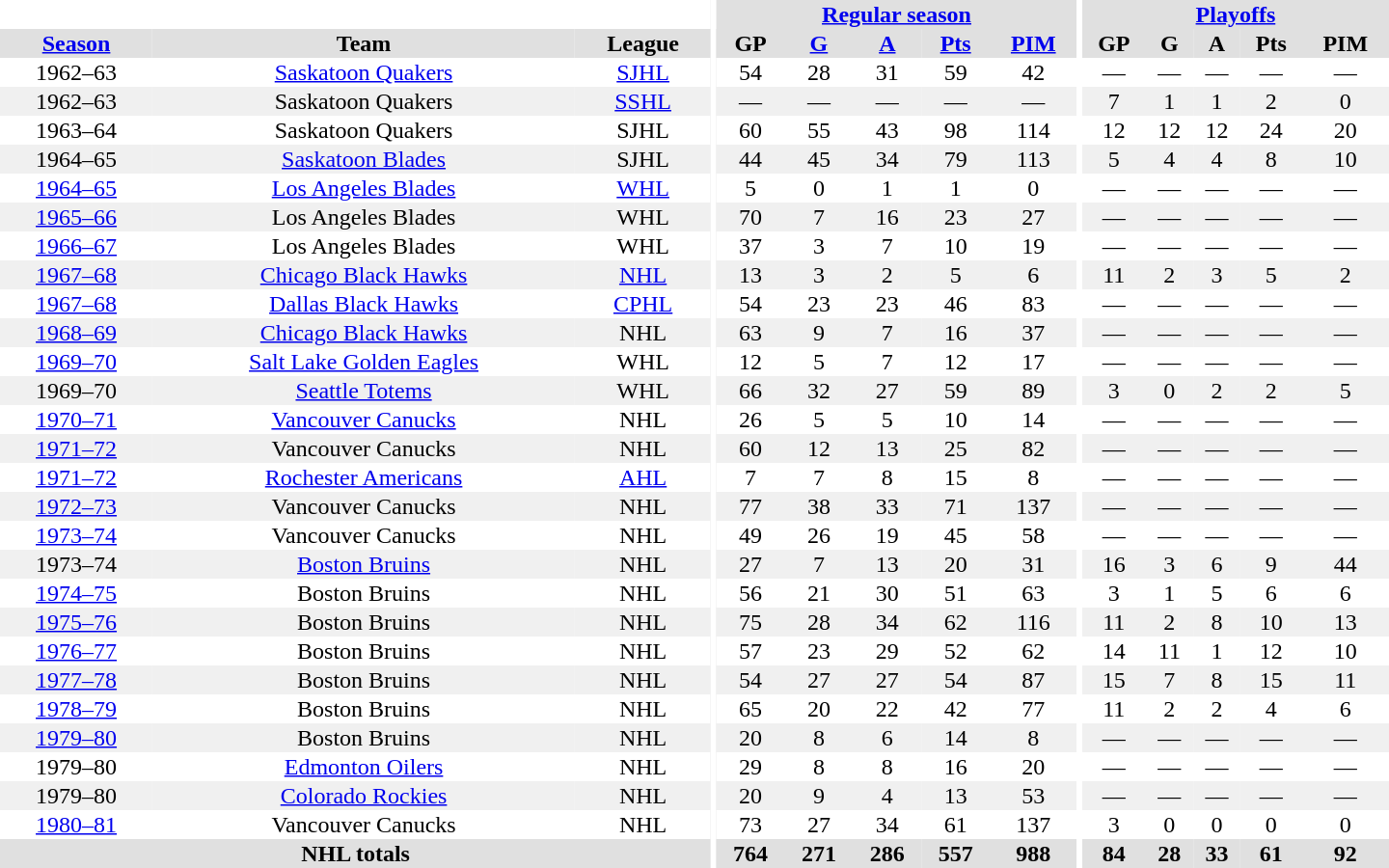<table border="0" cellpadding="1" cellspacing="0" style="text-align:center; width:60em">
<tr bgcolor="#e0e0e0">
<th colspan="3" bgcolor="#ffffff"></th>
<th rowspan="100" bgcolor="#ffffff"></th>
<th colspan="5"><a href='#'>Regular season</a></th>
<th rowspan="100" bgcolor="#ffffff"></th>
<th colspan="5"><a href='#'>Playoffs</a></th>
</tr>
<tr bgcolor="#e0e0e0">
<th><a href='#'>Season</a></th>
<th>Team</th>
<th>League</th>
<th>GP</th>
<th><a href='#'>G</a></th>
<th><a href='#'>A</a></th>
<th><a href='#'>Pts</a></th>
<th><a href='#'>PIM</a></th>
<th>GP</th>
<th>G</th>
<th>A</th>
<th>Pts</th>
<th>PIM</th>
</tr>
<tr>
<td>1962–63</td>
<td><a href='#'>Saskatoon Quakers</a></td>
<td><a href='#'>SJHL</a></td>
<td>54</td>
<td>28</td>
<td>31</td>
<td>59</td>
<td>42</td>
<td>—</td>
<td>—</td>
<td>—</td>
<td>—</td>
<td>—</td>
</tr>
<tr bgcolor="#f0f0f0">
<td>1962–63</td>
<td>Saskatoon Quakers</td>
<td><a href='#'>SSHL</a></td>
<td>—</td>
<td>—</td>
<td>—</td>
<td>—</td>
<td>—</td>
<td>7</td>
<td>1</td>
<td>1</td>
<td>2</td>
<td>0</td>
</tr>
<tr>
<td>1963–64</td>
<td>Saskatoon Quakers</td>
<td>SJHL</td>
<td>60</td>
<td>55</td>
<td>43</td>
<td>98</td>
<td>114</td>
<td>12</td>
<td>12</td>
<td>12</td>
<td>24</td>
<td>20</td>
</tr>
<tr bgcolor="#f0f0f0">
<td>1964–65</td>
<td><a href='#'>Saskatoon Blades</a></td>
<td>SJHL</td>
<td>44</td>
<td>45</td>
<td>34</td>
<td>79</td>
<td>113</td>
<td>5</td>
<td>4</td>
<td>4</td>
<td>8</td>
<td>10</td>
</tr>
<tr>
<td><a href='#'>1964–65</a></td>
<td><a href='#'>Los Angeles Blades</a></td>
<td><a href='#'>WHL</a></td>
<td>5</td>
<td>0</td>
<td>1</td>
<td>1</td>
<td>0</td>
<td>—</td>
<td>—</td>
<td>—</td>
<td>—</td>
<td>—</td>
</tr>
<tr bgcolor="#f0f0f0">
<td><a href='#'>1965–66</a></td>
<td>Los Angeles Blades</td>
<td>WHL</td>
<td>70</td>
<td>7</td>
<td>16</td>
<td>23</td>
<td>27</td>
<td>—</td>
<td>—</td>
<td>—</td>
<td>—</td>
<td>—</td>
</tr>
<tr>
<td><a href='#'>1966–67</a></td>
<td>Los Angeles Blades</td>
<td>WHL</td>
<td>37</td>
<td>3</td>
<td>7</td>
<td>10</td>
<td>19</td>
<td>—</td>
<td>—</td>
<td>—</td>
<td>—</td>
<td>—</td>
</tr>
<tr bgcolor="#f0f0f0">
<td><a href='#'>1967–68</a></td>
<td><a href='#'>Chicago Black Hawks</a></td>
<td><a href='#'>NHL</a></td>
<td>13</td>
<td>3</td>
<td>2</td>
<td>5</td>
<td>6</td>
<td>11</td>
<td>2</td>
<td>3</td>
<td>5</td>
<td>2</td>
</tr>
<tr>
<td><a href='#'>1967–68</a></td>
<td><a href='#'>Dallas Black Hawks</a></td>
<td><a href='#'>CPHL</a></td>
<td>54</td>
<td>23</td>
<td>23</td>
<td>46</td>
<td>83</td>
<td>—</td>
<td>—</td>
<td>—</td>
<td>—</td>
<td>—</td>
</tr>
<tr bgcolor="#f0f0f0">
<td><a href='#'>1968–69</a></td>
<td><a href='#'>Chicago Black Hawks</a></td>
<td>NHL</td>
<td>63</td>
<td>9</td>
<td>7</td>
<td>16</td>
<td>37</td>
<td>—</td>
<td>—</td>
<td>—</td>
<td>—</td>
<td>—</td>
</tr>
<tr>
<td><a href='#'>1969–70</a></td>
<td><a href='#'>Salt Lake Golden Eagles</a></td>
<td>WHL</td>
<td>12</td>
<td>5</td>
<td>7</td>
<td>12</td>
<td>17</td>
<td>—</td>
<td>—</td>
<td>—</td>
<td>—</td>
<td>—</td>
</tr>
<tr bgcolor="#f0f0f0">
<td>1969–70</td>
<td><a href='#'>Seattle Totems</a></td>
<td>WHL</td>
<td>66</td>
<td>32</td>
<td>27</td>
<td>59</td>
<td>89</td>
<td>3</td>
<td>0</td>
<td>2</td>
<td>2</td>
<td>5</td>
</tr>
<tr>
<td><a href='#'>1970–71</a></td>
<td><a href='#'>Vancouver Canucks</a></td>
<td>NHL</td>
<td>26</td>
<td>5</td>
<td>5</td>
<td>10</td>
<td>14</td>
<td>—</td>
<td>—</td>
<td>—</td>
<td>—</td>
<td>—</td>
</tr>
<tr bgcolor="#f0f0f0">
<td><a href='#'>1971–72</a></td>
<td>Vancouver Canucks</td>
<td>NHL</td>
<td>60</td>
<td>12</td>
<td>13</td>
<td>25</td>
<td>82</td>
<td>—</td>
<td>—</td>
<td>—</td>
<td>—</td>
<td>—</td>
</tr>
<tr>
<td><a href='#'>1971–72</a></td>
<td><a href='#'>Rochester Americans</a></td>
<td><a href='#'>AHL</a></td>
<td>7</td>
<td>7</td>
<td>8</td>
<td>15</td>
<td>8</td>
<td>—</td>
<td>—</td>
<td>—</td>
<td>—</td>
<td>—</td>
</tr>
<tr bgcolor="#f0f0f0">
<td><a href='#'>1972–73</a></td>
<td>Vancouver Canucks</td>
<td>NHL</td>
<td>77</td>
<td>38</td>
<td>33</td>
<td>71</td>
<td>137</td>
<td>—</td>
<td>—</td>
<td>—</td>
<td>—</td>
<td>—</td>
</tr>
<tr>
<td><a href='#'>1973–74</a></td>
<td>Vancouver Canucks</td>
<td>NHL</td>
<td>49</td>
<td>26</td>
<td>19</td>
<td>45</td>
<td>58</td>
<td>—</td>
<td>—</td>
<td>—</td>
<td>—</td>
<td>—</td>
</tr>
<tr bgcolor="#f0f0f0">
<td>1973–74</td>
<td><a href='#'>Boston Bruins</a></td>
<td>NHL</td>
<td>27</td>
<td>7</td>
<td>13</td>
<td>20</td>
<td>31</td>
<td>16</td>
<td>3</td>
<td>6</td>
<td>9</td>
<td>44</td>
</tr>
<tr>
<td><a href='#'>1974–75</a></td>
<td>Boston Bruins</td>
<td>NHL</td>
<td>56</td>
<td>21</td>
<td>30</td>
<td>51</td>
<td>63</td>
<td>3</td>
<td>1</td>
<td>5</td>
<td>6</td>
<td>6</td>
</tr>
<tr bgcolor="#f0f0f0">
<td><a href='#'>1975–76</a></td>
<td>Boston Bruins</td>
<td>NHL</td>
<td>75</td>
<td>28</td>
<td>34</td>
<td>62</td>
<td>116</td>
<td>11</td>
<td>2</td>
<td>8</td>
<td>10</td>
<td>13</td>
</tr>
<tr>
<td><a href='#'>1976–77</a></td>
<td>Boston Bruins</td>
<td>NHL</td>
<td>57</td>
<td>23</td>
<td>29</td>
<td>52</td>
<td>62</td>
<td>14</td>
<td>11</td>
<td>1</td>
<td>12</td>
<td>10</td>
</tr>
<tr bgcolor="#f0f0f0">
<td><a href='#'>1977–78</a></td>
<td>Boston Bruins</td>
<td>NHL</td>
<td>54</td>
<td>27</td>
<td>27</td>
<td>54</td>
<td>87</td>
<td>15</td>
<td>7</td>
<td>8</td>
<td>15</td>
<td>11</td>
</tr>
<tr>
<td><a href='#'>1978–79</a></td>
<td>Boston Bruins</td>
<td>NHL</td>
<td>65</td>
<td>20</td>
<td>22</td>
<td>42</td>
<td>77</td>
<td>11</td>
<td>2</td>
<td>2</td>
<td>4</td>
<td>6</td>
</tr>
<tr bgcolor="#f0f0f0">
<td><a href='#'>1979–80</a></td>
<td>Boston Bruins</td>
<td>NHL</td>
<td>20</td>
<td>8</td>
<td>6</td>
<td>14</td>
<td>8</td>
<td>—</td>
<td>—</td>
<td>—</td>
<td>—</td>
<td>—</td>
</tr>
<tr>
<td>1979–80</td>
<td><a href='#'>Edmonton Oilers</a></td>
<td>NHL</td>
<td>29</td>
<td>8</td>
<td>8</td>
<td>16</td>
<td>20</td>
<td>—</td>
<td>—</td>
<td>—</td>
<td>—</td>
<td>—</td>
</tr>
<tr bgcolor="#f0f0f0">
<td>1979–80</td>
<td><a href='#'>Colorado Rockies</a></td>
<td>NHL</td>
<td>20</td>
<td>9</td>
<td>4</td>
<td>13</td>
<td>53</td>
<td>—</td>
<td>—</td>
<td>—</td>
<td>—</td>
<td>—</td>
</tr>
<tr>
<td><a href='#'>1980–81</a></td>
<td>Vancouver Canucks</td>
<td>NHL</td>
<td>73</td>
<td>27</td>
<td>34</td>
<td>61</td>
<td>137</td>
<td>3</td>
<td>0</td>
<td>0</td>
<td>0</td>
<td>0</td>
</tr>
<tr bgcolor="#e0e0e0">
<th colspan="3">NHL totals</th>
<th>764</th>
<th>271</th>
<th>286</th>
<th>557</th>
<th>988</th>
<th>84</th>
<th>28</th>
<th>33</th>
<th>61</th>
<th>92</th>
</tr>
</table>
